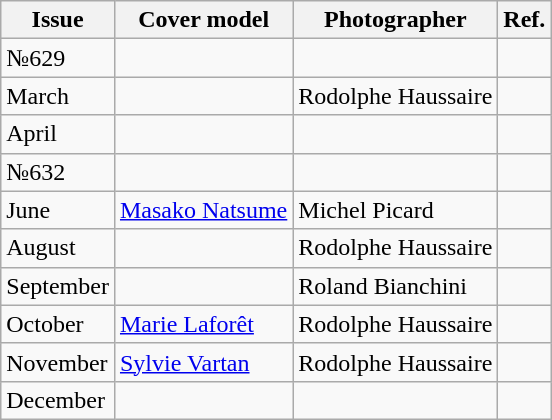<table class="wikitable">
<tr>
<th>Issue</th>
<th>Cover model</th>
<th>Photographer</th>
<th>Ref.</th>
</tr>
<tr>
<td>№629</td>
<td></td>
<td></td>
<td></td>
</tr>
<tr>
<td>March</td>
<td></td>
<td>Rodolphe Haussaire</td>
<td></td>
</tr>
<tr>
<td>April</td>
<td></td>
<td></td>
<td></td>
</tr>
<tr>
<td>№632</td>
<td></td>
<td></td>
<td></td>
</tr>
<tr>
<td>June</td>
<td><a href='#'>Masako Natsume</a></td>
<td>Michel Picard</td>
<td></td>
</tr>
<tr>
<td>August</td>
<td></td>
<td>Rodolphe Haussaire</td>
<td></td>
</tr>
<tr>
<td>September</td>
<td></td>
<td>Roland Bianchini</td>
<td></td>
</tr>
<tr>
<td>October</td>
<td><a href='#'>Marie Laforêt</a></td>
<td>Rodolphe Haussaire</td>
<td></td>
</tr>
<tr>
<td>November</td>
<td><a href='#'>Sylvie Vartan</a></td>
<td>Rodolphe Haussaire</td>
<td></td>
</tr>
<tr>
<td>December</td>
<td></td>
<td></td>
<td></td>
</tr>
</table>
